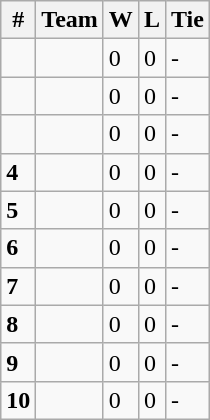<table class="wikitable">
<tr>
<th>#</th>
<th>Team</th>
<th>W</th>
<th>L</th>
<th>Tie</th>
</tr>
<tr>
<td></td>
<td></td>
<td>0</td>
<td>0</td>
<td>-</td>
</tr>
<tr>
<td></td>
<td></td>
<td>0</td>
<td>0</td>
<td>-</td>
</tr>
<tr>
<td></td>
<td></td>
<td>0</td>
<td>0</td>
<td>-</td>
</tr>
<tr>
<td><strong>4</strong></td>
<td></td>
<td>0</td>
<td>0</td>
<td>-</td>
</tr>
<tr>
<td><strong>5</strong></td>
<td></td>
<td>0</td>
<td>0</td>
<td>-</td>
</tr>
<tr>
<td><strong>6</strong></td>
<td></td>
<td>0</td>
<td>0</td>
<td>-</td>
</tr>
<tr>
<td><strong>7</strong></td>
<td><strong></strong></td>
<td>0</td>
<td>0</td>
<td>-</td>
</tr>
<tr>
<td><strong>8</strong></td>
<td></td>
<td>0</td>
<td>0</td>
<td>-</td>
</tr>
<tr>
<td><strong>9</strong></td>
<td></td>
<td>0</td>
<td>0</td>
<td>-</td>
</tr>
<tr>
<td><strong>10</strong></td>
<td></td>
<td>0</td>
<td>0</td>
<td>-</td>
</tr>
</table>
